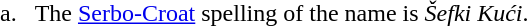<table style="margin-left:13px; line-height:150%">
<tr>
<td align="right" valign="top">a.  </td>
<td>The <a href='#'>Serbo-Croat</a> spelling of the name is <em>Šefki Kući</em>.</td>
</tr>
</table>
